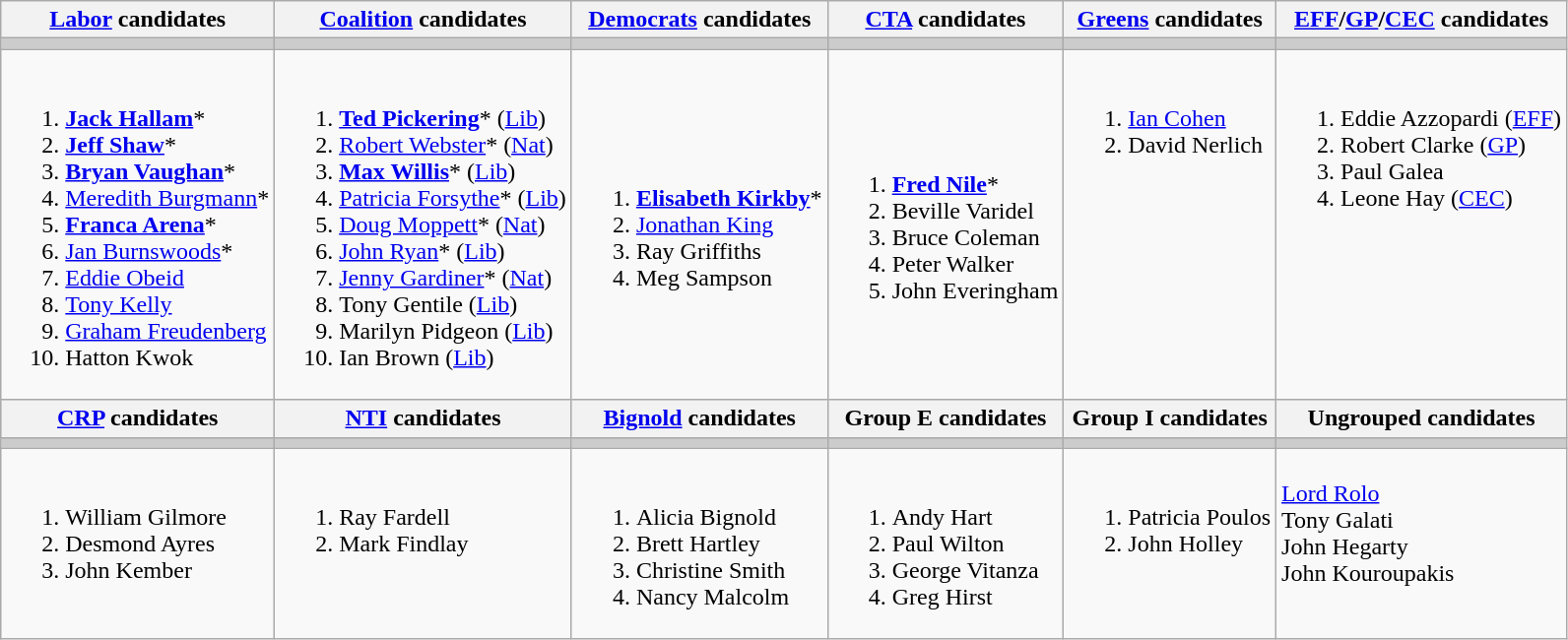<table class="wikitable">
<tr>
<th><a href='#'>Labor</a> candidates</th>
<th><a href='#'>Coalition</a> candidates</th>
<th><a href='#'>Democrats</a> candidates</th>
<th><a href='#'>CTA</a> candidates</th>
<th><a href='#'>Greens</a> candidates</th>
<th><a href='#'>EFF</a>/<a href='#'>GP</a>/<a href='#'>CEC</a> candidates</th>
</tr>
<tr bgcolor="#cccccc">
<td></td>
<td></td>
<td></td>
<td></td>
<td></td>
<td></td>
</tr>
<tr>
<td><br><ol><li><strong><a href='#'>Jack Hallam</a></strong>*</li><li><strong><a href='#'>Jeff Shaw</a></strong>*</li><li><strong><a href='#'>Bryan Vaughan</a></strong>*</li><li><a href='#'>Meredith Burgmann</a>*</li><li><strong><a href='#'>Franca Arena</a></strong>*</li><li><a href='#'>Jan Burnswoods</a>*</li><li><a href='#'>Eddie Obeid</a></li><li><a href='#'>Tony Kelly</a></li><li><a href='#'>Graham Freudenberg</a></li><li>Hatton Kwok</li></ol></td>
<td><br><ol><li><strong><a href='#'>Ted Pickering</a></strong>* (<a href='#'>Lib</a>)</li><li><a href='#'>Robert Webster</a>* (<a href='#'>Nat</a>)</li><li><strong><a href='#'>Max Willis</a></strong>* (<a href='#'>Lib</a>)</li><li><a href='#'>Patricia Forsythe</a>* (<a href='#'>Lib</a>)</li><li><a href='#'>Doug Moppett</a>* (<a href='#'>Nat</a>)</li><li><a href='#'>John Ryan</a>* (<a href='#'>Lib</a>)</li><li><a href='#'>Jenny Gardiner</a>* (<a href='#'>Nat</a>)</li><li>Tony Gentile (<a href='#'>Lib</a>)</li><li>Marilyn Pidgeon (<a href='#'>Lib</a>)</li><li>Ian Brown (<a href='#'>Lib</a>)</li></ol></td>
<td><br><ol><li><strong><a href='#'>Elisabeth Kirkby</a></strong>*</li><li><a href='#'>Jonathan King</a></li><li>Ray Griffiths</li><li>Meg Sampson</li></ol></td>
<td><br><ol><li><strong><a href='#'>Fred Nile</a></strong>*</li><li>Beville Varidel</li><li>Bruce Coleman</li><li>Peter Walker</li><li>John Everingham</li></ol></td>
<td valign=top><br><ol><li><a href='#'>Ian Cohen</a></li><li>David Nerlich</li></ol></td>
<td valign=top><br><ol><li>Eddie Azzopardi (<a href='#'>EFF</a>)</li><li>Robert Clarke (<a href='#'>GP</a>)</li><li>Paul Galea</li><li>Leone Hay (<a href='#'>CEC</a>)</li></ol></td>
</tr>
<tr bgcolor="#cccccc">
<th><a href='#'>CRP</a> candidates</th>
<th><a href='#'>NTI</a> candidates</th>
<th><a href='#'>Bignold</a> candidates</th>
<th>Group E candidates</th>
<th>Group I candidates</th>
<th>Ungrouped candidates</th>
</tr>
<tr bgcolor="#cccccc">
<td></td>
<td></td>
<td></td>
<td></td>
<td></td>
<td></td>
</tr>
<tr>
<td valign=top><br><ol><li>William Gilmore</li><li>Desmond Ayres</li><li>John Kember</li></ol></td>
<td valign=top><br><ol><li>Ray Fardell</li><li>Mark Findlay</li></ol></td>
<td valign=top><br><ol><li>Alicia Bignold</li><li>Brett Hartley</li><li>Christine Smith</li><li>Nancy Malcolm</li></ol></td>
<td valign=top><br><ol><li>Andy Hart</li><li>Paul Wilton</li><li>George Vitanza</li><li>Greg Hirst</li></ol></td>
<td valign=top><br><ol><li>Patricia Poulos</li><li>John Holley</li></ol></td>
<td valign=top><br><a href='#'>Lord Rolo</a><br>
Tony Galati<br>
John Hegarty<br>
John Kouroupakis</td>
</tr>
</table>
